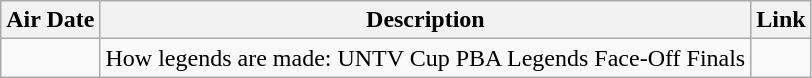<table class="wikitable sortable" style="text-align:left">
<tr>
<th>Air Date</th>
<th>Description</th>
<th>Link</th>
</tr>
<tr>
<td></td>
<td>How legends are made: UNTV Cup PBA Legends Face-Off Finals</td>
<td align=center></td>
</tr>
</table>
